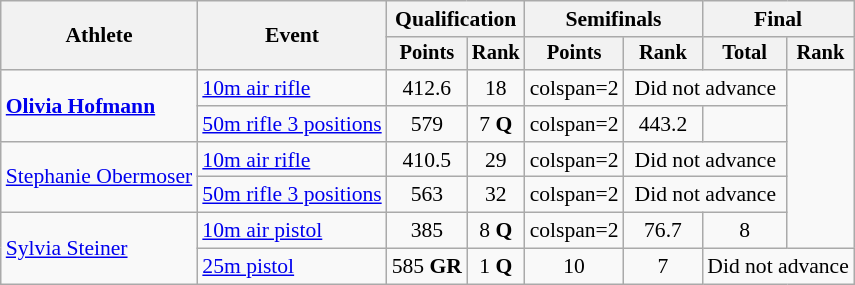<table class="wikitable" style="font-size:90%">
<tr>
<th rowspan="2">Athlete</th>
<th rowspan="2">Event</th>
<th colspan=2>Qualification</th>
<th colspan=2>Semifinals</th>
<th colspan=2>Final</th>
</tr>
<tr style="font-size:95%">
<th>Points</th>
<th>Rank</th>
<th>Points</th>
<th>Rank</th>
<th>Total</th>
<th>Rank</th>
</tr>
<tr align=center>
<td align=left rowspan=2><strong><a href='#'>Olivia Hofmann</a></strong></td>
<td align=left><a href='#'>10m air rifle</a></td>
<td>412.6</td>
<td>18</td>
<td>colspan=2 </td>
<td colspan=2>Did not advance</td>
</tr>
<tr align=center>
<td align=left><a href='#'>50m rifle 3 positions</a></td>
<td>579</td>
<td>7 <strong>Q</strong></td>
<td>colspan=2 </td>
<td>443.2</td>
<td></td>
</tr>
<tr align=center>
<td align=left rowspan=2><a href='#'>Stephanie Obermoser</a></td>
<td align=left><a href='#'>10m air rifle</a></td>
<td>410.5</td>
<td>29</td>
<td>colspan=2 </td>
<td colspan=2>Did not advance</td>
</tr>
<tr align=center>
<td align=left><a href='#'>50m rifle 3 positions</a></td>
<td>563</td>
<td>32</td>
<td>colspan=2 </td>
<td colspan=2>Did not advance</td>
</tr>
<tr align=center>
<td align=left rowspan=2><a href='#'>Sylvia Steiner</a></td>
<td align=left><a href='#'>10m air pistol</a></td>
<td>385</td>
<td>8 <strong>Q</strong></td>
<td>colspan=2 </td>
<td>76.7</td>
<td>8</td>
</tr>
<tr align=center>
<td align=left><a href='#'>25m pistol</a></td>
<td>585 <strong>GR</strong></td>
<td>1 <strong>Q</strong></td>
<td>10</td>
<td>7</td>
<td colspan=2>Did not advance</td>
</tr>
</table>
